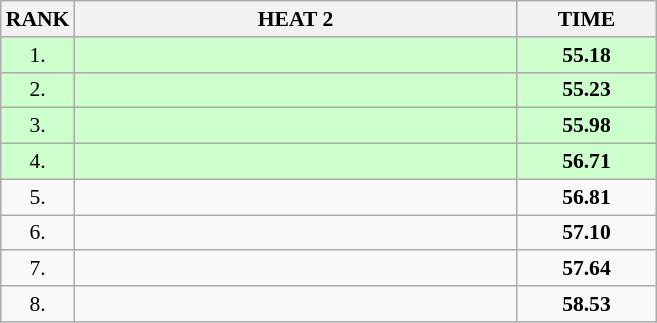<table class="wikitable" style="border-collapse: collapse; font-size: 90%;">
<tr>
<th>RANK</th>
<th style="width: 20em">HEAT 2</th>
<th style="width: 6em">TIME</th>
</tr>
<tr style="background:#ccffcc;">
<td align="center">1.</td>
<td></td>
<td align="center"><strong>55.18</strong></td>
</tr>
<tr style="background:#ccffcc;">
<td align="center">2.</td>
<td></td>
<td align="center"><strong>55.23</strong></td>
</tr>
<tr style="background:#ccffcc;">
<td align="center">3.</td>
<td></td>
<td align="center"><strong>55.98</strong></td>
</tr>
<tr style="background:#ccffcc;">
<td align="center">4.</td>
<td></td>
<td align="center"><strong>56.71</strong></td>
</tr>
<tr>
<td align="center">5.</td>
<td></td>
<td align="center"><strong>56.81</strong></td>
</tr>
<tr>
<td align="center">6.</td>
<td></td>
<td align="center"><strong>57.10</strong></td>
</tr>
<tr>
<td align="center">7.</td>
<td></td>
<td align="center"><strong>57.64</strong></td>
</tr>
<tr>
<td align="center">8.</td>
<td></td>
<td align="center"><strong>58.53</strong></td>
</tr>
</table>
